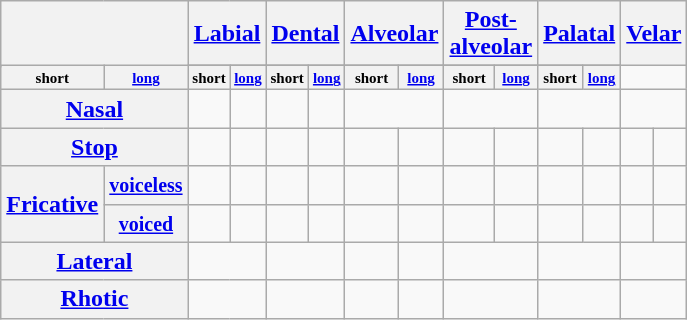<table class="wikitable" style="text-align:center">
<tr>
<th rowspan="2" colspan="2"></th>
<th colspan="2"><a href='#'>Labial</a></th>
<th colspan="2"><a href='#'>Dental</a></th>
<th colspan="2"><a href='#'>Alveolar</a></th>
<th colspan="2"><a href='#'>Post-<br>alveolar</a></th>
<th colspan="2"><a href='#'>Palatal</a></th>
<th colspan="2"><a href='#'>Velar</a></th>
</tr>
<tr>
</tr>
<tr style="font-size: x-small;">
<th>short</th>
<th><a href='#'>long</a></th>
<th>short</th>
<th><a href='#'>long</a></th>
<th>short</th>
<th><a href='#'>long</a></th>
<th>short</th>
<th><a href='#'>long</a></th>
<th>short</th>
<th><a href='#'>long</a></th>
<th>short</th>
<th><a href='#'>long</a></th>
</tr>
<tr>
<th colspan="2"><a href='#'>Nasal</a></th>
<td></td>
<td></td>
<td></td>
<td></td>
<td colspan=2></td>
<td colspan=2></td>
<td colspan=2></td>
<td colspan=2></td>
</tr>
<tr>
<th colspan="2"><a href='#'>Stop</a></th>
<td></td>
<td></td>
<td></td>
<td></td>
<td></td>
<td></td>
<td></td>
<td></td>
<td></td>
<td></td>
<td></td>
<td></td>
</tr>
<tr>
<th rowspan="2"><a href='#'>Fricative</a></th>
<th><small><a href='#'>voiceless</a></small></th>
<td></td>
<td></td>
<td></td>
<td></td>
<td></td>
<td></td>
<td></td>
<td></td>
<td></td>
<td></td>
<td></td>
<td></td>
</tr>
<tr>
<th><small><a href='#'>voiced</a></small></th>
<td></td>
<td></td>
<td></td>
<td></td>
<td></td>
<td></td>
<td></td>
<td></td>
<td></td>
<td></td>
<td></td>
<td></td>
</tr>
<tr>
<th colspan="2"><a href='#'>Lateral</a></th>
<td colspan=2></td>
<td colspan=2></td>
<td></td>
<td></td>
<td colspan=2></td>
<td colspan=2></td>
<td colspan=2></td>
</tr>
<tr>
<th colspan="2"><a href='#'>Rhotic</a></th>
<td colspan=2></td>
<td colspan=2></td>
<td></td>
<td></td>
<td colspan=2></td>
<td colspan=2></td>
<td colspan=2></td>
</tr>
</table>
